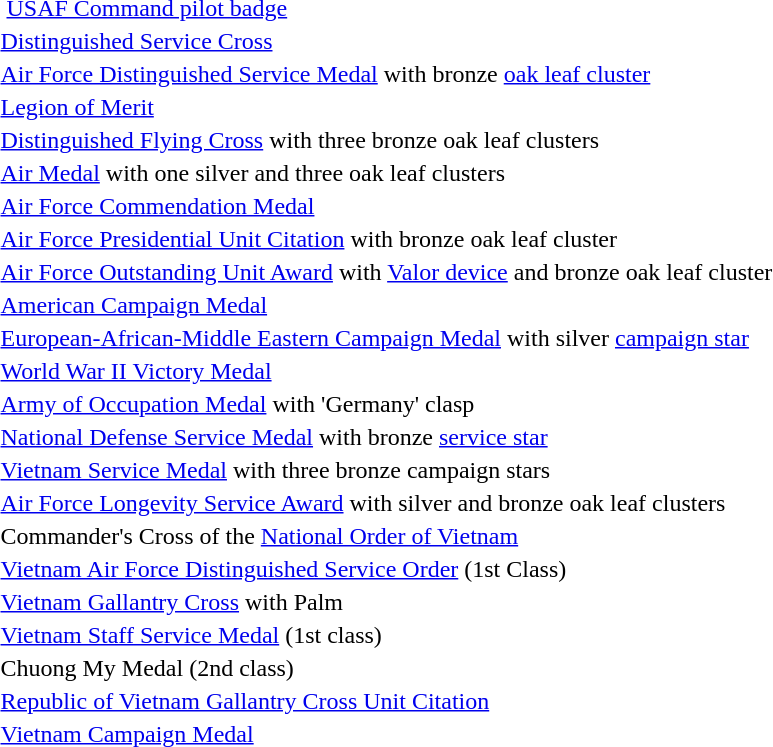<table>
<tr>
<td colspan="2">  <a href='#'>USAF Command pilot badge</a></td>
</tr>
<tr>
<td></td>
<td><a href='#'>Distinguished Service Cross</a></td>
</tr>
<tr>
<td></td>
<td><a href='#'>Air Force Distinguished Service Medal</a> with bronze <a href='#'>oak leaf cluster</a></td>
</tr>
<tr>
<td></td>
<td><a href='#'>Legion of Merit</a></td>
</tr>
<tr>
<td></td>
<td><a href='#'>Distinguished Flying Cross</a> with three bronze oak leaf clusters</td>
</tr>
<tr>
<td></td>
<td><a href='#'>Air Medal</a> with one silver and three oak leaf clusters</td>
</tr>
<tr>
<td></td>
<td><a href='#'>Air Force Commendation Medal</a></td>
</tr>
<tr>
<td></td>
<td><a href='#'>Air Force Presidential Unit Citation</a> with bronze oak leaf cluster</td>
</tr>
<tr>
<td></td>
<td><a href='#'>Air Force Outstanding Unit Award</a> with <a href='#'>Valor device</a> and bronze oak leaf cluster</td>
</tr>
<tr>
<td></td>
<td><a href='#'>American Campaign Medal</a></td>
</tr>
<tr>
<td></td>
<td><a href='#'>European-African-Middle Eastern Campaign Medal</a> with silver <a href='#'>campaign star</a></td>
</tr>
<tr>
<td></td>
<td><a href='#'>World War II Victory Medal</a></td>
</tr>
<tr>
<td></td>
<td><a href='#'>Army of Occupation Medal</a> with 'Germany' clasp</td>
</tr>
<tr>
<td></td>
<td><a href='#'>National Defense Service Medal</a> with bronze <a href='#'>service star</a></td>
</tr>
<tr>
<td></td>
<td><a href='#'>Vietnam Service Medal</a> with three bronze campaign stars</td>
</tr>
<tr>
<td></td>
<td><a href='#'>Air Force Longevity Service Award</a> with silver and bronze oak leaf clusters</td>
</tr>
<tr>
<td></td>
<td>Commander's Cross of the <a href='#'>National Order of Vietnam</a></td>
</tr>
<tr>
<td></td>
<td><a href='#'>Vietnam Air Force Distinguished Service Order</a> (1st Class)</td>
</tr>
<tr>
<td></td>
<td><a href='#'>Vietnam Gallantry Cross</a> with Palm</td>
</tr>
<tr>
<td></td>
<td><a href='#'>Vietnam Staff Service Medal</a> (1st class)</td>
</tr>
<tr>
<td></td>
<td>Chuong My Medal (2nd class)</td>
</tr>
<tr>
<td></td>
<td><a href='#'>Republic of Vietnam Gallantry Cross Unit Citation</a></td>
</tr>
<tr>
<td></td>
<td><a href='#'>Vietnam Campaign Medal</a></td>
</tr>
<tr>
</tr>
</table>
